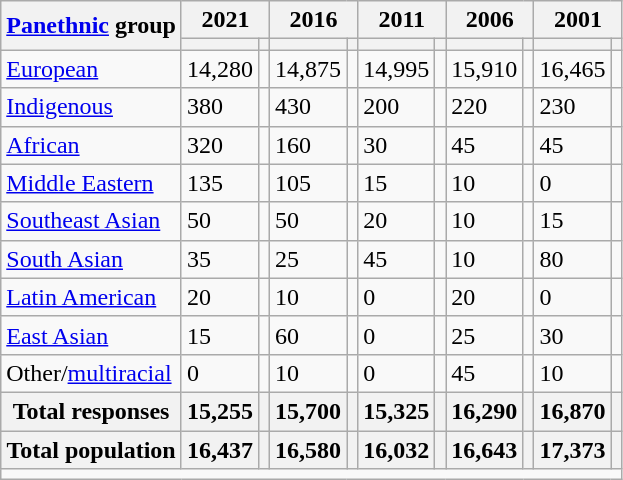<table class="wikitable collapsible sortable">
<tr>
<th rowspan="2"><a href='#'>Panethnic</a> group</th>
<th colspan="2">2021</th>
<th colspan="2">2016</th>
<th colspan="2">2011</th>
<th colspan="2">2006</th>
<th colspan="2">2001</th>
</tr>
<tr>
<th><a href='#'></a></th>
<th></th>
<th></th>
<th></th>
<th></th>
<th></th>
<th></th>
<th></th>
<th></th>
<th></th>
</tr>
<tr>
<td><a href='#'>European</a></td>
<td>14,280</td>
<td></td>
<td>14,875</td>
<td></td>
<td>14,995</td>
<td></td>
<td>15,910</td>
<td></td>
<td>16,465</td>
<td></td>
</tr>
<tr>
<td><a href='#'>Indigenous</a></td>
<td>380</td>
<td></td>
<td>430</td>
<td></td>
<td>200</td>
<td></td>
<td>220</td>
<td></td>
<td>230</td>
<td></td>
</tr>
<tr>
<td><a href='#'>African</a></td>
<td>320</td>
<td></td>
<td>160</td>
<td></td>
<td>30</td>
<td></td>
<td>45</td>
<td></td>
<td>45</td>
<td></td>
</tr>
<tr>
<td><a href='#'>Middle Eastern</a></td>
<td>135</td>
<td></td>
<td>105</td>
<td></td>
<td>15</td>
<td></td>
<td>10</td>
<td></td>
<td>0</td>
<td></td>
</tr>
<tr>
<td><a href='#'>Southeast Asian</a></td>
<td>50</td>
<td></td>
<td>50</td>
<td></td>
<td>20</td>
<td></td>
<td>10</td>
<td></td>
<td>15</td>
<td></td>
</tr>
<tr>
<td><a href='#'>South Asian</a></td>
<td>35</td>
<td></td>
<td>25</td>
<td></td>
<td>45</td>
<td></td>
<td>10</td>
<td></td>
<td>80</td>
<td></td>
</tr>
<tr>
<td><a href='#'>Latin American</a></td>
<td>20</td>
<td></td>
<td>10</td>
<td></td>
<td>0</td>
<td></td>
<td>20</td>
<td></td>
<td>0</td>
<td></td>
</tr>
<tr>
<td><a href='#'>East Asian</a></td>
<td>15</td>
<td></td>
<td>60</td>
<td></td>
<td>0</td>
<td></td>
<td>25</td>
<td></td>
<td>30</td>
<td></td>
</tr>
<tr>
<td>Other/<a href='#'>multiracial</a></td>
<td>0</td>
<td></td>
<td>10</td>
<td></td>
<td>0</td>
<td></td>
<td>45</td>
<td></td>
<td>10</td>
<td></td>
</tr>
<tr>
<th>Total responses</th>
<th>15,255</th>
<th></th>
<th>15,700</th>
<th></th>
<th>15,325</th>
<th></th>
<th>16,290</th>
<th></th>
<th>16,870</th>
<th></th>
</tr>
<tr class="sortbottom">
<th>Total population</th>
<th>16,437</th>
<th></th>
<th>16,580</th>
<th></th>
<th>16,032</th>
<th></th>
<th>16,643</th>
<th></th>
<th>17,373</th>
<th></th>
</tr>
<tr class="sortbottom">
<td colspan="11"></td>
</tr>
</table>
